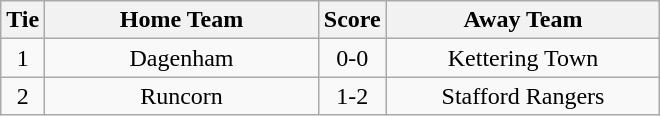<table class="wikitable" style="text-align:center;">
<tr>
<th width=20>Tie</th>
<th width=175>Home Team</th>
<th width=20>Score</th>
<th width=175>Away Team</th>
</tr>
<tr>
<td>1</td>
<td>Dagenham</td>
<td>0-0</td>
<td>Kettering Town</td>
</tr>
<tr>
<td>2</td>
<td>Runcorn</td>
<td>1-2</td>
<td>Stafford Rangers</td>
</tr>
</table>
